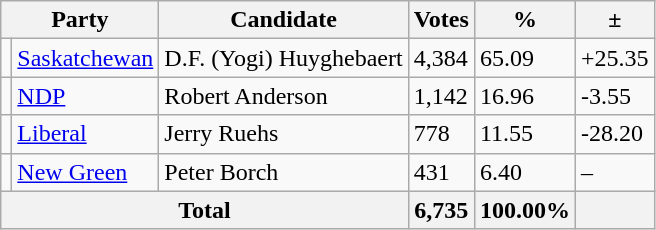<table class="wikitable">
<tr>
<th colspan="2">Party</th>
<th>Candidate</th>
<th>Votes</th>
<th>%</th>
<th>±</th>
</tr>
<tr>
<td></td>
<td><a href='#'>Saskatchewan</a></td>
<td>D.F. (Yogi) Huyghebaert</td>
<td>4,384</td>
<td>65.09</td>
<td>+25.35</td>
</tr>
<tr>
<td></td>
<td><a href='#'>NDP</a></td>
<td>Robert Anderson</td>
<td>1,142</td>
<td>16.96</td>
<td>-3.55</td>
</tr>
<tr>
<td></td>
<td><a href='#'>Liberal</a></td>
<td>Jerry Ruehs</td>
<td>778</td>
<td>11.55</td>
<td>-28.20</td>
</tr>
<tr>
<td></td>
<td><a href='#'>New Green</a></td>
<td>Peter Borch</td>
<td>431</td>
<td>6.40</td>
<td>–</td>
</tr>
<tr>
<th colspan="3">Total</th>
<th>6,735</th>
<th>100.00%</th>
<th></th>
</tr>
</table>
